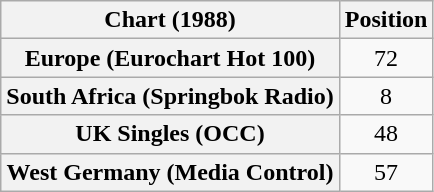<table = class="wikitable sortable plainrowheaders" style="text-align:center">
<tr>
<th>Chart (1988)</th>
<th>Position</th>
</tr>
<tr>
<th scope="row">Europe (Eurochart Hot 100)</th>
<td>72</td>
</tr>
<tr>
<th scope="row">South Africa (Springbok Radio)</th>
<td>8</td>
</tr>
<tr>
<th scope="row">UK Singles (OCC)</th>
<td>48</td>
</tr>
<tr>
<th scope="row">West Germany (Media Control)</th>
<td>57</td>
</tr>
</table>
